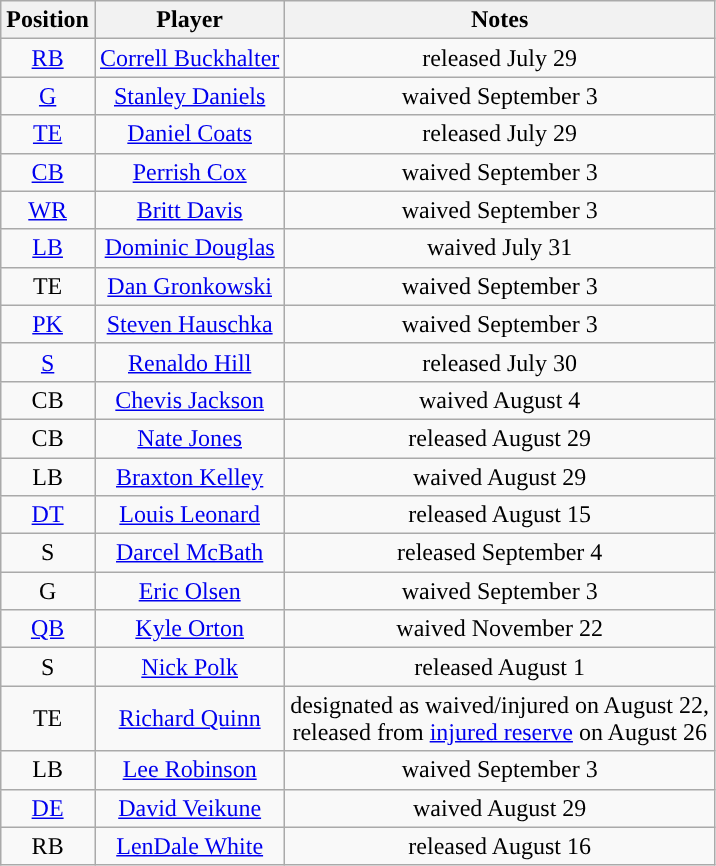<table class="wikitable" style="text-align:center">
<tr>
<th>Position</th>
<th>Player</th>
<th>Notes</th>
</tr>
<tr>
<td><a href='#'>RB</a></td>
<td><a href='#'>Correll Buckhalter</a></td>
<td>released July 29</td>
</tr>
<tr>
<td><a href='#'>G</a></td>
<td><a href='#'>Stanley Daniels</a></td>
<td>waived September 3</td>
</tr>
<tr>
<td><a href='#'>TE</a></td>
<td><a href='#'>Daniel Coats</a></td>
<td>released July 29</td>
</tr>
<tr>
<td><a href='#'>CB</a></td>
<td><a href='#'>Perrish Cox</a></td>
<td>waived September 3</td>
</tr>
<tr>
<td><a href='#'>WR</a></td>
<td><a href='#'>Britt Davis</a></td>
<td>waived September 3</td>
</tr>
<tr>
<td><a href='#'>LB</a></td>
<td><a href='#'>Dominic Douglas</a></td>
<td>waived July 31</td>
</tr>
<tr>
<td>TE</td>
<td><a href='#'>Dan Gronkowski</a></td>
<td>waived September 3</td>
</tr>
<tr>
<td><a href='#'>PK</a></td>
<td><a href='#'>Steven Hauschka</a></td>
<td>waived September 3</td>
</tr>
<tr>
<td><a href='#'>S</a></td>
<td><a href='#'>Renaldo Hill</a></td>
<td>released July 30</td>
</tr>
<tr>
<td>CB</td>
<td><a href='#'>Chevis Jackson</a></td>
<td>waived August 4</td>
</tr>
<tr>
<td>CB</td>
<td><a href='#'>Nate Jones</a></td>
<td>released August 29</td>
</tr>
<tr>
<td>LB</td>
<td><a href='#'>Braxton Kelley</a></td>
<td>waived August 29</td>
</tr>
<tr>
<td><a href='#'>DT</a></td>
<td><a href='#'>Louis Leonard</a></td>
<td>released August 15</td>
</tr>
<tr>
<td>S</td>
<td><a href='#'>Darcel McBath</a></td>
<td>released September 4</td>
</tr>
<tr>
<td>G</td>
<td><a href='#'>Eric Olsen</a></td>
<td>waived September 3</td>
</tr>
<tr>
<td><a href='#'>QB</a></td>
<td><a href='#'>Kyle Orton</a></td>
<td>waived November 22</td>
</tr>
<tr>
<td>S</td>
<td><a href='#'>Nick Polk</a></td>
<td>released August 1</td>
</tr>
<tr>
<td>TE</td>
<td><a href='#'>Richard Quinn</a></td>
<td>designated as waived/injured on August 22,<br>released from <a href='#'>injured reserve</a> on August 26</td>
</tr>
<tr>
<td>LB</td>
<td><a href='#'>Lee Robinson</a></td>
<td>waived September 3</td>
</tr>
<tr>
<td><a href='#'>DE</a></td>
<td><a href='#'>David Veikune</a></td>
<td>waived August 29</td>
</tr>
<tr>
<td>RB</td>
<td><a href='#'>LenDale White</a></td>
<td>released August 16</td>
</tr>
</table>
